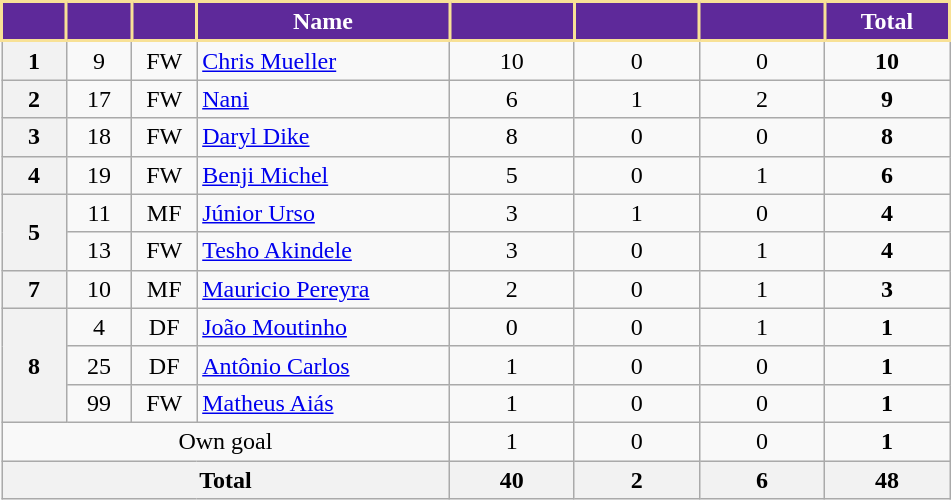<table class="wikitable" style="text-align:center;">
<tr>
<th style="background:#5E299A; color:white; border:2px solid #F8E196; width:35px;" scope="col"></th>
<th style="background:#5E299A; color:white; border:2px solid #F8E196; width:35px;" scope="col"></th>
<th style="background:#5E299A; color:white; border:2px solid #F8E196; width:35px;" scope="col"></th>
<th style="background:#5E299A; color:white; border:2px solid #F8E196; width:160px;" scope="col">Name</th>
<th style="background:#5E299A; color:white; border:2px solid #F8E196; width:75px;" scope="col"></th>
<th style="background:#5E299A; color:white; border:2px solid #F8E196; width:75px;" scope="col"></th>
<th style="background:#5E299A; color:white; border:2px solid #F8E196; width:75px;" scope="col"></th>
<th style="background:#5E299A; color:white; border:2px solid #F8E196; width:75px;" scope="col">Total</th>
</tr>
<tr>
<th>1</th>
<td>9</td>
<td>FW</td>
<td align="left"> <a href='#'>Chris Mueller</a></td>
<td>10</td>
<td>0</td>
<td>0</td>
<td><strong>10</strong></td>
</tr>
<tr>
<th>2</th>
<td>17</td>
<td>FW</td>
<td align="left"> <a href='#'>Nani</a></td>
<td>6</td>
<td>1</td>
<td>2</td>
<td><strong>9</strong></td>
</tr>
<tr>
<th>3</th>
<td>18</td>
<td>FW</td>
<td align="left"> <a href='#'>Daryl Dike</a></td>
<td>8</td>
<td>0</td>
<td>0</td>
<td><strong>8</strong></td>
</tr>
<tr>
<th>4</th>
<td>19</td>
<td>FW</td>
<td align="left"> <a href='#'>Benji Michel</a></td>
<td>5</td>
<td>0</td>
<td>1</td>
<td><strong>6</strong></td>
</tr>
<tr>
<th rowspan="2">5</th>
<td>11</td>
<td>MF</td>
<td align="left"> <a href='#'>Júnior Urso</a></td>
<td>3</td>
<td>1</td>
<td>0</td>
<td><strong>4</strong></td>
</tr>
<tr>
<td>13</td>
<td>FW</td>
<td align="left"> <a href='#'>Tesho Akindele</a></td>
<td>3</td>
<td>0</td>
<td>1</td>
<td><strong>4</strong></td>
</tr>
<tr>
<th>7</th>
<td>10</td>
<td>MF</td>
<td align="left"> <a href='#'>Mauricio Pereyra</a></td>
<td>2</td>
<td>0</td>
<td>1</td>
<td><strong>3</strong></td>
</tr>
<tr>
<th rowspan="3">8</th>
<td>4</td>
<td>DF</td>
<td align="left"> <a href='#'>João Moutinho</a></td>
<td>0</td>
<td>0</td>
<td>1</td>
<td><strong>1</strong></td>
</tr>
<tr>
<td>25</td>
<td>DF</td>
<td align="left"> <a href='#'>Antônio Carlos</a></td>
<td>1</td>
<td>0</td>
<td>0</td>
<td><strong>1</strong></td>
</tr>
<tr>
<td>99</td>
<td>FW</td>
<td align="left"> <a href='#'>Matheus Aiás</a></td>
<td>1</td>
<td>0</td>
<td>0</td>
<td><strong>1</strong></td>
</tr>
<tr>
<td colspan="4">Own goal</td>
<td>1</td>
<td>0</td>
<td>0</td>
<td><strong>1</strong></td>
</tr>
<tr>
<th colspan="4">Total</th>
<th>40</th>
<th>2</th>
<th>6</th>
<th>48</th>
</tr>
</table>
